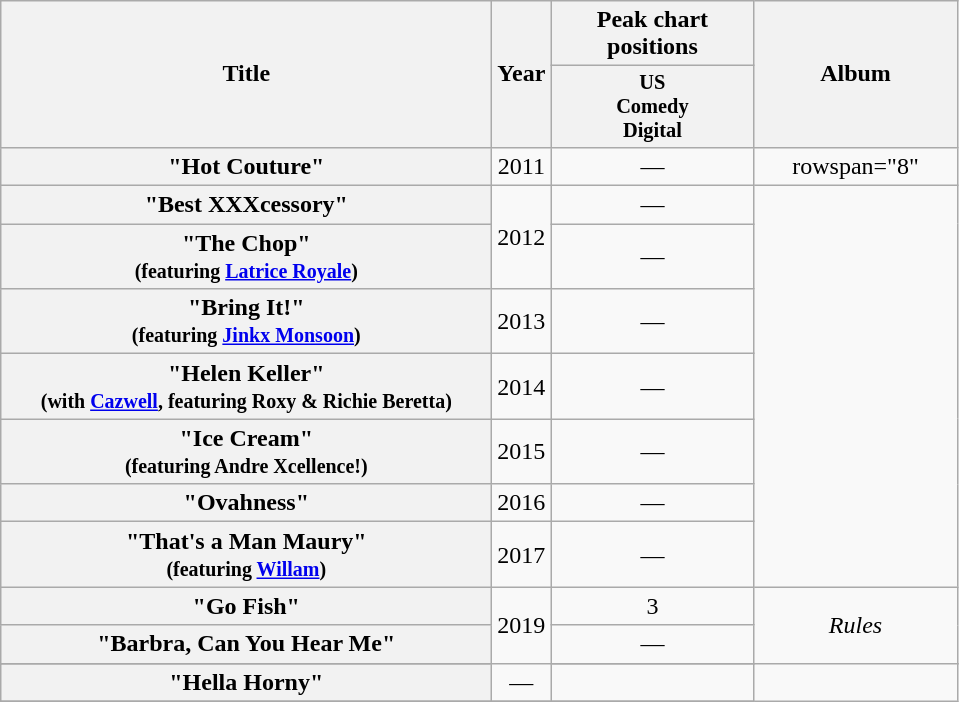<table class="wikitable plainrowheaders" style="text-align:center;">
<tr>
<th scope="col" style="width:20em;" rowspan="2">Title</th>
<th scope="col" style="width:2em;" rowspan="2">Year</th>
<th scope="col" style="width:8em;" colspan="1">Peak chart positions</th>
<th scope="col" style="width:8em;" rowspan="2">Album</th>
</tr>
<tr>
<th scope="col" style="width:3em;font-size:85%;">US<br>Comedy<br>Digital<br></th>
</tr>
<tr>
<th scope="row">"Hot Couture"</th>
<td>2011</td>
<td>—</td>
<td>rowspan="8" </td>
</tr>
<tr>
<th scope="row">"Best XXXcessory"</th>
<td rowspan="2">2012</td>
<td>—</td>
</tr>
<tr>
<th scope="row">"The Chop"<br><small>(featuring <a href='#'>Latrice Royale</a>)</small></th>
<td>—</td>
</tr>
<tr>
<th scope="row">"Bring It!"<br><small>(featuring <a href='#'>Jinkx Monsoon</a>)</small></th>
<td>2013</td>
<td>—</td>
</tr>
<tr>
<th scope="row">"Helen Keller"<br><small>(with <a href='#'>Cazwell</a>, featuring Roxy & Richie Beretta)</small></th>
<td>2014</td>
<td>—</td>
</tr>
<tr>
<th scope="row">"Ice Cream"<br><small>(featuring Andre Xcellence!)</small></th>
<td>2015</td>
<td>—</td>
</tr>
<tr>
<th scope="row">"Ovahness"<br></th>
<td>2016</td>
<td>—</td>
</tr>
<tr>
<th scope="row">"That's a Man Maury"<br><small>(featuring <a href='#'>Willam</a>)</small></th>
<td>2017</td>
<td>—</td>
</tr>
<tr>
<th scope="row">"Go Fish"</th>
<td rowspan="3">2019</td>
<td>3</td>
<td rowspan="2"><em>Rules</em></td>
</tr>
<tr>
<th scope="row">"Barbra, Can You Hear Me"<br></th>
<td>—</td>
</tr>
<tr>
</tr>
<tr>
<th scope="row">"Hella Horny"</th>
<td>—</td>
<td></td>
</tr>
<tr>
</tr>
</table>
